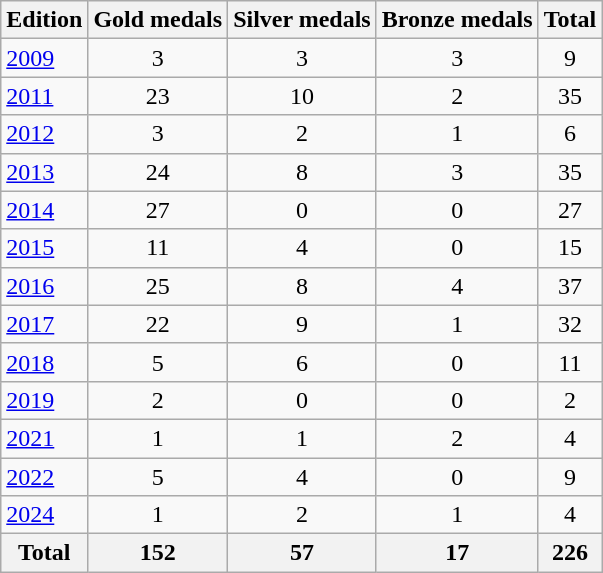<table class="wikitable">
<tr>
<th>Edition</th>
<th>Gold medals</th>
<th>Silver medals</th>
<th>Bronze medals</th>
<th>Total</th>
</tr>
<tr>
<td><a href='#'>2009</a></td>
<td style="text-align:center;">3</td>
<td style="text-align:center;">3</td>
<td style="text-align:center;">3</td>
<td style="text-align:center;">9</td>
</tr>
<tr>
<td><a href='#'>2011</a></td>
<td style="text-align:center;">23</td>
<td style="text-align:center;">10</td>
<td style="text-align:center;">2</td>
<td style="text-align:center;">35</td>
</tr>
<tr>
<td><a href='#'>2012</a></td>
<td style="text-align:center;">3</td>
<td style="text-align:center;">2</td>
<td style="text-align:center;">1</td>
<td style="text-align:center;">6</td>
</tr>
<tr>
<td><a href='#'>2013</a></td>
<td style="text-align:center;">24</td>
<td style="text-align:center;">8</td>
<td style="text-align:center;">3</td>
<td style="text-align:center;">35</td>
</tr>
<tr>
<td><a href='#'>2014</a></td>
<td style="text-align:center;">27</td>
<td style="text-align:center;">0</td>
<td style="text-align:center;">0</td>
<td style="text-align:center;">27</td>
</tr>
<tr>
<td><a href='#'>2015</a></td>
<td style="text-align:center;">11</td>
<td style="text-align:center;">4</td>
<td style="text-align:center;">0</td>
<td style="text-align:center;">15</td>
</tr>
<tr>
<td><a href='#'>2016</a></td>
<td style="text-align:center;">25</td>
<td style="text-align:center;">8</td>
<td style="text-align:center;">4</td>
<td style="text-align:center;">37</td>
</tr>
<tr>
<td><a href='#'>2017</a></td>
<td style="text-align:center;">22</td>
<td style="text-align:center;">9</td>
<td style="text-align:center;">1</td>
<td style="text-align:center;">32</td>
</tr>
<tr>
<td><a href='#'>2018</a></td>
<td style="text-align:center;">5</td>
<td style="text-align:center;">6</td>
<td style="text-align:center;">0</td>
<td style="text-align:center;">11</td>
</tr>
<tr>
<td><a href='#'>2019</a></td>
<td style="text-align:center;">2</td>
<td style="text-align:center;">0</td>
<td style="text-align:center;">0</td>
<td style="text-align:center;">2</td>
</tr>
<tr>
<td><a href='#'>2021</a></td>
<td style="text-align:center;">1</td>
<td style="text-align:center;">1</td>
<td style="text-align:center;">2</td>
<td style="text-align:center;">4</td>
</tr>
<tr>
<td><a href='#'>2022</a></td>
<td style="text-align:center;">5</td>
<td style="text-align:center;">4</td>
<td style="text-align:center;">0</td>
<td style="text-align:center;">9</td>
</tr>
<tr>
<td><a href='#'>2024</a></td>
<td style="text-align:center;">1</td>
<td style="text-align:center;">2</td>
<td style="text-align:center;">1</td>
<td style="text-align:center;">4</td>
</tr>
<tr>
<th>Total</th>
<th style="text-align:center;">152</th>
<th style="text-align:center;">57</th>
<th style="text-align:center;">17</th>
<th style="text-align:center;">226</th>
</tr>
</table>
